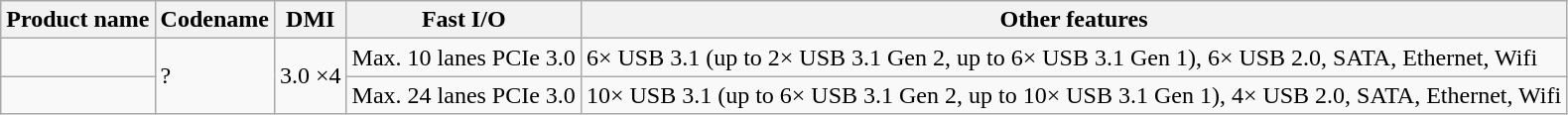<table class="wikitable">
<tr>
<th>Product name</th>
<th>Codename</th>
<th>DMI</th>
<th>Fast I/O</th>
<th>Other features</th>
</tr>
<tr>
<td></td>
<td rowspan=2>?</td>
<td rowspan=2>3.0 ×4</td>
<td>Max. 10 lanes PCIe 3.0</td>
<td>6× USB 3.1 (up to 2× USB 3.1 Gen 2, up to 6× USB 3.1 Gen 1), 6× USB 2.0, SATA, Ethernet, Wifi</td>
</tr>
<tr>
<td></td>
<td>Max. 24 lanes PCIe 3.0</td>
<td>10× USB 3.1 (up to 6× USB 3.1 Gen 2, up to 10× USB 3.1 Gen 1), 4× USB 2.0, SATA, Ethernet, Wifi</td>
</tr>
</table>
